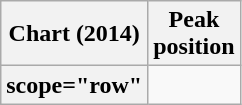<table class="wikitable plainrowheaders" style="text-align:center;">
<tr>
<th scope="col">Chart (2014)</th>
<th scope="col">Peak<br>position</th>
</tr>
<tr>
<th>scope="row"</th>
</tr>
</table>
